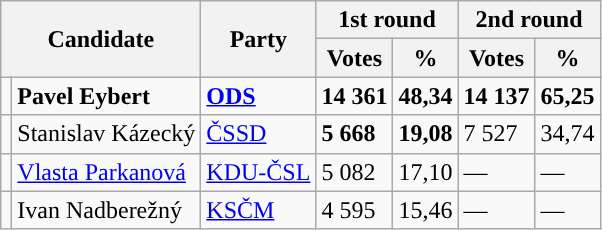<table class="wikitable sortable">
<tr>
<th colspan="2" rowspan="2">Candidate</th>
<th rowspan="2">Party</th>
<th colspan="2">1st round</th>
<th colspan="2">2nd round</th>
</tr>
<tr>
<th>Votes</th>
<th>%</th>
<th>Votes</th>
<th>%</th>
</tr>
<tr>
<td style="background-color:"></td>
<td><strong>Pavel Eybert</strong></td>
<td><a href='#'><strong>ODS</strong></a></td>
<td><strong>14 361</strong></td>
<td><strong>48,34</strong></td>
<td><strong>14 137</strong></td>
<td><strong>65,25</strong></td>
</tr>
<tr>
<td style="background-color:"></td>
<td>Stanislav Kázecký</td>
<td><a href='#'>ČSSD</a></td>
<td><strong>5 668</strong></td>
<td><strong>19,08</strong></td>
<td>7 527</td>
<td>34,74</td>
</tr>
<tr>
<td style="background-color:"></td>
<td><a href='#'>Vlasta Parkanová</a></td>
<td><a href='#'>KDU-ČSL</a></td>
<td>5 082</td>
<td>17,10</td>
<td>—</td>
<td>—</td>
</tr>
<tr>
<td style="background-color:"></td>
<td>Ivan Nadberežný</td>
<td><a href='#'>KSČM</a></td>
<td>4 595</td>
<td>15,46</td>
<td>—</td>
<td>—</td>
</tr>
</table>
